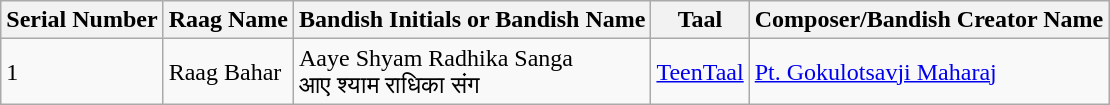<table class="wikitable">
<tr>
<th>Serial Number</th>
<th>Raag Name</th>
<th>Bandish Initials or Bandish Name</th>
<th>Taal</th>
<th>Composer/Bandish Creator Name</th>
</tr>
<tr>
<td>1</td>
<td>Raag Bahar</td>
<td>Aaye Shyam Radhika Sanga<br>आए श्याम राधिका संग</td>
<td><a href='#'>TeenTaal</a></td>
<td><a href='#'>Pt. Gokulotsavji Maharaj</a></td>
</tr>
</table>
